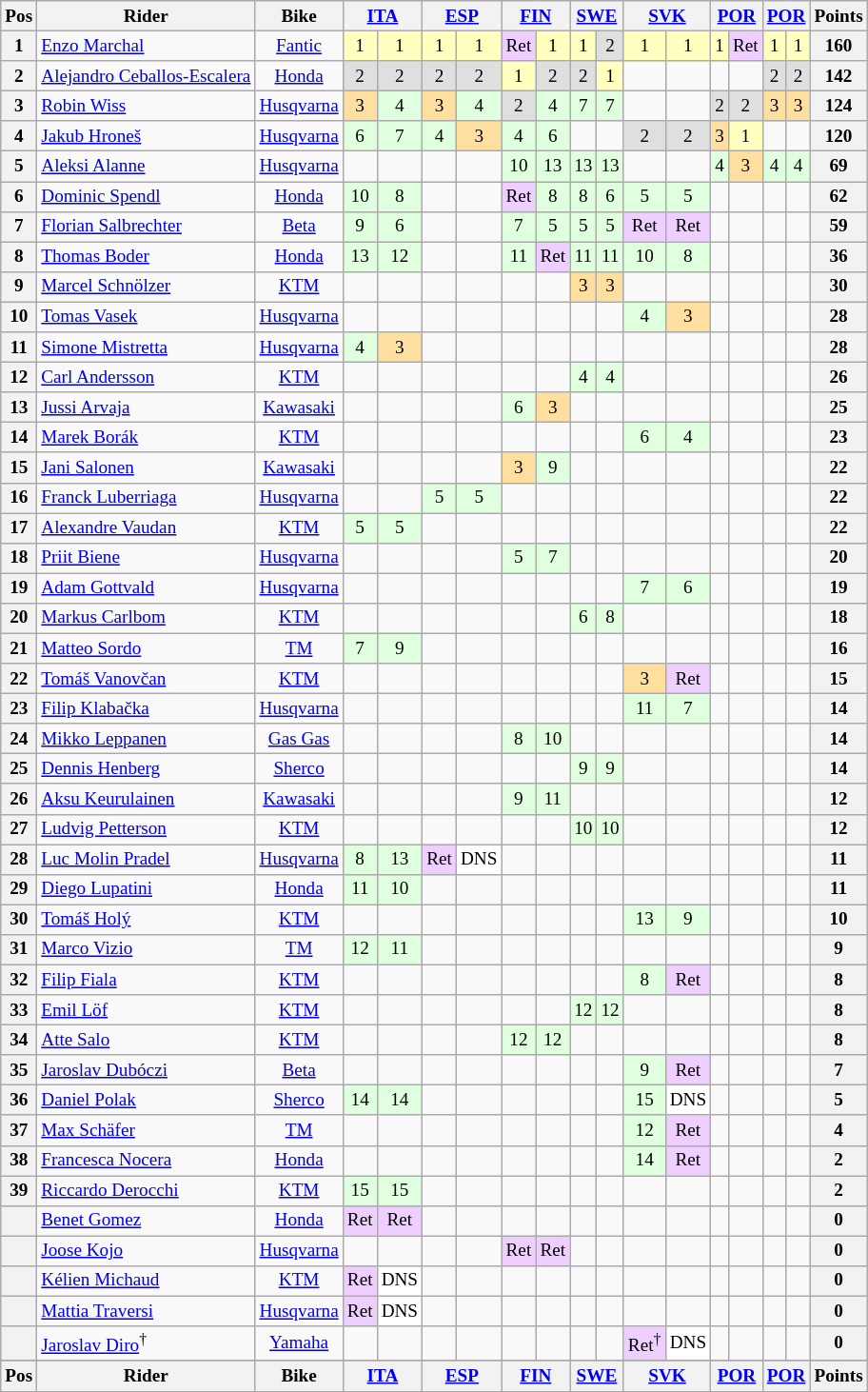<table class="wikitable" style="font-size: 80%; text-align:center">
<tr valign="top">
<th valign="middle">Pos</th>
<th valign="middle">Rider</th>
<th valign="middle">Bike</th>
<th colspan=2><a href='#'>ITA</a><br></th>
<th colspan=2><a href='#'>ESP</a><br></th>
<th colspan=2><a href='#'>FIN</a><br></th>
<th colspan=2><a href='#'>SWE</a><br></th>
<th colspan=2><a href='#'>SVK</a><br></th>
<th colspan=2><a href='#'>POR</a><br></th>
<th colspan=2><a href='#'>POR</a><br></th>
<th valign="middle">Points</th>
</tr>
<tr>
<th>1</th>
<td align=left> <a href='#'>Enzo Marchal</a></td>
<td><a href='#'>Fantic</a></td>
<td style="background:#ffffbf;">1</td>
<td style="background:#ffffbf;">1</td>
<td style="background:#ffffbf;">1</td>
<td style="background:#ffffbf;">1</td>
<td style="background:#efcfff;">Ret</td>
<td style="background:#ffffbf;">1</td>
<td style="background:#ffffbf;">1</td>
<td style="background:#dfdfdf;">2</td>
<td style="background:#ffffbf;">1</td>
<td style="background:#ffffbf;">1</td>
<td style="background:#ffffbf;">1</td>
<td style="background:#efcfff;">Ret</td>
<td style="background:#ffffbf;">1</td>
<td style="background:#ffffbf;">1</td>
<th>160</th>
</tr>
<tr>
<th>2</th>
<td align=left> <a href='#'>Alejandro Ceballos-Escalera</a></td>
<td><a href='#'>Honda</a></td>
<td style="background:#dfdfdf;">2</td>
<td style="background:#dfdfdf;">2</td>
<td style="background:#dfdfdf;">2</td>
<td style="background:#dfdfdf;">2</td>
<td style="background:#ffffbf;">1</td>
<td style="background:#dfdfdf;">2</td>
<td style="background:#dfdfdf;">2</td>
<td style="background:#ffffbf;">1</td>
<td></td>
<td></td>
<td></td>
<td></td>
<td style="background:#dfdfdf;">2</td>
<td style="background:#dfdfdf;">2</td>
<th>142</th>
</tr>
<tr>
<th>3</th>
<td align=left> <a href='#'>Robin Wiss</a></td>
<td><a href='#'>Husqvarna</a></td>
<td style="background:#ffdf9f;">3</td>
<td style="background:#dfffdf;">4</td>
<td style="background:#ffdf9f;">3</td>
<td style="background:#dfffdf;">4</td>
<td style="background:#dfdfdf;">2</td>
<td style="background:#dfffdf;">4</td>
<td style="background:#dfffdf;">7</td>
<td style="background:#dfffdf;">7</td>
<td></td>
<td></td>
<td style="background:#dfdfdf;">2</td>
<td style="background:#dfdfdf;">2</td>
<td style="background:#ffdf9f;">3</td>
<td style="background:#ffdf9f;">3</td>
<th>124</th>
</tr>
<tr>
<th>4</th>
<td align=left> <a href='#'>Jakub Hroneš</a></td>
<td><a href='#'>Husqvarna</a></td>
<td style="background:#dfffdf;">6</td>
<td style="background:#dfffdf;">7</td>
<td style="background:#dfffdf;">4</td>
<td style="background:#ffdf9f;">3</td>
<td style="background:#dfffdf;">4</td>
<td style="background:#dfffdf;">6</td>
<td></td>
<td></td>
<td style="background:#dfdfdf;">2</td>
<td style="background:#dfdfdf;">2</td>
<td style="background:#ffdf9f;">3</td>
<td style="background:#ffffbf;">1</td>
<td></td>
<td></td>
<th>120</th>
</tr>
<tr>
<th>5</th>
<td align=left> <a href='#'>Aleksi Alanne</a></td>
<td><a href='#'>Husqvarna</a></td>
<td></td>
<td></td>
<td></td>
<td></td>
<td style="background:#dfffdf;">10</td>
<td style="background:#dfffdf;">13</td>
<td style="background:#dfffdf;">13</td>
<td style="background:#dfffdf;">13</td>
<td></td>
<td></td>
<td style="background:#dfffdf;">4</td>
<td style="background:#ffdf9f;">3</td>
<td style="background:#dfffdf;">4</td>
<td style="background:#dfffdf;">4</td>
<th>69</th>
</tr>
<tr>
<th>6</th>
<td align=left> <a href='#'>Dominic Spendl</a></td>
<td><a href='#'>Honda</a></td>
<td style="background:#dfffdf;">10</td>
<td style="background:#dfffdf;">8</td>
<td></td>
<td></td>
<td style="background:#efcfff;">Ret</td>
<td style="background:#dfffdf;">8</td>
<td style="background:#dfffdf;">8</td>
<td style="background:#dfffdf;">6</td>
<td style="background:#dfffdf;">5</td>
<td style="background:#dfffdf;">5</td>
<td></td>
<td></td>
<td></td>
<td></td>
<th>62</th>
</tr>
<tr>
<th>7</th>
<td align=left> <a href='#'>Florian Salbrechter</a></td>
<td><a href='#'>Beta</a></td>
<td style="background:#dfffdf;">9</td>
<td style="background:#dfffdf;">6</td>
<td></td>
<td></td>
<td style="background:#dfffdf;">7</td>
<td style="background:#dfffdf;">5</td>
<td style="background:#dfffdf;">5</td>
<td style="background:#dfffdf;">5</td>
<td style="background:#efcfff;">Ret</td>
<td style="background:#efcfff;">Ret</td>
<td></td>
<td></td>
<td></td>
<td></td>
<th>59</th>
</tr>
<tr>
<th>8</th>
<td align=left> <a href='#'>Thomas Boder</a></td>
<td><a href='#'>Honda</a></td>
<td style="background:#dfffdf;">13</td>
<td style="background:#dfffdf;">12</td>
<td></td>
<td></td>
<td style="background:#dfffdf;">11</td>
<td style="background:#efcfff;">Ret</td>
<td style="background:#dfffdf;">11</td>
<td style="background:#dfffdf;">11</td>
<td style="background:#dfffdf;">10</td>
<td style="background:#dfffdf;">8</td>
<td></td>
<td></td>
<td></td>
<td></td>
<th>36</th>
</tr>
<tr>
<th>9</th>
<td align=left> <a href='#'>Marcel Schnölzer</a></td>
<td><a href='#'>KTM</a></td>
<td></td>
<td></td>
<td></td>
<td></td>
<td></td>
<td></td>
<td style="background:#ffdf9f;">3</td>
<td style="background:#ffdf9f;">3</td>
<td></td>
<td></td>
<td></td>
<td></td>
<td></td>
<td></td>
<th>30</th>
</tr>
<tr>
<th>10</th>
<td align=left> <a href='#'>Tomas Vasek</a></td>
<td><a href='#'>Husqvarna</a></td>
<td></td>
<td></td>
<td></td>
<td></td>
<td></td>
<td></td>
<td></td>
<td></td>
<td style="background:#dfffdf;">4</td>
<td style="background:#ffdf9f;">3</td>
<td></td>
<td></td>
<td></td>
<td></td>
<th>28</th>
</tr>
<tr>
<th>11</th>
<td align=left> <a href='#'>Simone Mistretta</a></td>
<td><a href='#'>Husqvarna</a></td>
<td style="background:#dfffdf;">4</td>
<td style="background:#ffdf9f;">3</td>
<td></td>
<td></td>
<td></td>
<td></td>
<td></td>
<td></td>
<td></td>
<td></td>
<td></td>
<td></td>
<td></td>
<td></td>
<th>28</th>
</tr>
<tr>
<th>12</th>
<td align=left> <a href='#'>Carl Andersson</a></td>
<td><a href='#'>KTM</a></td>
<td></td>
<td></td>
<td></td>
<td></td>
<td></td>
<td></td>
<td style="background:#dfffdf;">4</td>
<td style="background:#dfffdf;">4</td>
<td></td>
<td></td>
<td></td>
<td></td>
<td></td>
<td></td>
<th>26</th>
</tr>
<tr>
<th>13</th>
<td align=left> <a href='#'>Jussi Arvaja</a></td>
<td><a href='#'>Kawasaki</a></td>
<td></td>
<td></td>
<td></td>
<td></td>
<td style="background:#dfffdf;">6</td>
<td style="background:#ffdf9f;">3</td>
<td></td>
<td></td>
<td></td>
<td></td>
<td></td>
<td></td>
<td></td>
<td></td>
<th>25</th>
</tr>
<tr>
<th>14</th>
<td align=left> <a href='#'>Marek Borák</a></td>
<td><a href='#'>KTM</a></td>
<td></td>
<td></td>
<td></td>
<td></td>
<td></td>
<td></td>
<td></td>
<td></td>
<td style="background:#dfffdf;">6</td>
<td style="background:#dfffdf;">4</td>
<td></td>
<td></td>
<td></td>
<td></td>
<th>23</th>
</tr>
<tr>
<th>15</th>
<td align=left> <a href='#'>Jani Salonen</a></td>
<td><a href='#'>Kawasaki</a></td>
<td></td>
<td></td>
<td></td>
<td></td>
<td style="background:#ffdf9f;">3</td>
<td style="background:#dfffdf;">9</td>
<td></td>
<td></td>
<td></td>
<td></td>
<td></td>
<td></td>
<td></td>
<td></td>
<th>22</th>
</tr>
<tr>
<th>16</th>
<td align=left> <a href='#'>Franck Luberriaga</a></td>
<td><a href='#'>Husqvarna</a></td>
<td></td>
<td></td>
<td style="background:#dfffdf;">5</td>
<td style="background:#dfffdf;">5</td>
<td></td>
<td></td>
<td></td>
<td></td>
<td></td>
<td></td>
<td></td>
<td></td>
<td></td>
<td></td>
<th>22</th>
</tr>
<tr>
<th>17</th>
<td align=left> <a href='#'>Alexandre Vaudan</a></td>
<td><a href='#'>KTM</a></td>
<td style="background:#dfffdf;">5</td>
<td style="background:#dfffdf;">5</td>
<td></td>
<td></td>
<td></td>
<td></td>
<td></td>
<td></td>
<td></td>
<td></td>
<td></td>
<td></td>
<td></td>
<td></td>
<th>22</th>
</tr>
<tr>
<th>18</th>
<td align=left> <a href='#'>Priit Biene</a></td>
<td><a href='#'>Husqvarna</a></td>
<td></td>
<td></td>
<td></td>
<td></td>
<td style="background:#dfffdf;">5</td>
<td style="background:#dfffdf;">7</td>
<td></td>
<td></td>
<td></td>
<td></td>
<td></td>
<td></td>
<td></td>
<td></td>
<th>20</th>
</tr>
<tr>
<th>19</th>
<td align=left> <a href='#'>Adam Gottvald</a></td>
<td><a href='#'>Husqvarna</a></td>
<td></td>
<td></td>
<td></td>
<td></td>
<td></td>
<td></td>
<td></td>
<td></td>
<td style="background:#dfffdf;">7</td>
<td style="background:#dfffdf;">6</td>
<td></td>
<td></td>
<td></td>
<td></td>
<th>19</th>
</tr>
<tr>
<th>20</th>
<td align=left> <a href='#'>Markus Carlbom</a></td>
<td><a href='#'>KTM</a></td>
<td></td>
<td></td>
<td></td>
<td></td>
<td></td>
<td></td>
<td style="background:#dfffdf;">6</td>
<td style="background:#dfffdf;">8</td>
<td></td>
<td></td>
<td></td>
<td></td>
<td></td>
<td></td>
<th>18</th>
</tr>
<tr>
<th>21</th>
<td align=left> <a href='#'>Matteo Sordo</a></td>
<td><a href='#'>TM</a></td>
<td style="background:#dfffdf;">7</td>
<td style="background:#dfffdf;">9</td>
<td></td>
<td></td>
<td></td>
<td></td>
<td></td>
<td></td>
<td></td>
<td></td>
<td></td>
<td></td>
<td></td>
<td></td>
<th>16</th>
</tr>
<tr>
<th>22</th>
<td align=left> <a href='#'>Tomáš Vanovčan</a></td>
<td><a href='#'>KTM</a></td>
<td></td>
<td></td>
<td></td>
<td></td>
<td></td>
<td></td>
<td></td>
<td></td>
<td style="background:#ffdf9f;">3</td>
<td style="background:#efcfff;">Ret</td>
<td></td>
<td></td>
<td></td>
<td></td>
<th>15</th>
</tr>
<tr>
<th>23</th>
<td align=left> <a href='#'>Filip Klabačka</a></td>
<td><a href='#'>Husqvarna</a></td>
<td></td>
<td></td>
<td></td>
<td></td>
<td></td>
<td></td>
<td></td>
<td></td>
<td style="background:#dfffdf;">11</td>
<td style="background:#dfffdf;">7</td>
<td></td>
<td></td>
<td></td>
<td></td>
<th>14</th>
</tr>
<tr>
<th>24</th>
<td align=left> <a href='#'>Mikko Leppanen</a></td>
<td><a href='#'>Gas Gas</a></td>
<td></td>
<td></td>
<td></td>
<td></td>
<td style="background:#dfffdf;">8</td>
<td style="background:#dfffdf;">10</td>
<td></td>
<td></td>
<td></td>
<td></td>
<td></td>
<td></td>
<td></td>
<td></td>
<th>14</th>
</tr>
<tr>
<th>25</th>
<td align=left> <a href='#'>Dennis Henberg</a></td>
<td><a href='#'>Sherco</a></td>
<td></td>
<td></td>
<td></td>
<td></td>
<td></td>
<td></td>
<td style="background:#dfffdf;">9</td>
<td style="background:#dfffdf;">9</td>
<td></td>
<td></td>
<td></td>
<td></td>
<td></td>
<td></td>
<th>14</th>
</tr>
<tr>
<th>26</th>
<td align=left> <a href='#'>Aksu Keurulainen</a></td>
<td><a href='#'>Kawasaki</a></td>
<td></td>
<td></td>
<td></td>
<td></td>
<td style="background:#dfffdf;">9</td>
<td style="background:#dfffdf;">11</td>
<td></td>
<td></td>
<td></td>
<td></td>
<td></td>
<td></td>
<td></td>
<td></td>
<th>12</th>
</tr>
<tr>
<th>27</th>
<td align=left> <a href='#'>Ludvig Petterson</a></td>
<td><a href='#'>KTM</a></td>
<td></td>
<td></td>
<td></td>
<td></td>
<td></td>
<td></td>
<td style="background:#dfffdf;">10</td>
<td style="background:#dfffdf;">10</td>
<td></td>
<td></td>
<td></td>
<td></td>
<td></td>
<td></td>
<th>12</th>
</tr>
<tr>
<th>28</th>
<td align=left> <a href='#'>Luc Molin Pradel</a></td>
<td><a href='#'>Husqvarna</a></td>
<td style="background:#dfffdf;">8</td>
<td style="background:#dfffdf;">13</td>
<td style="background:#efcfff;">Ret</td>
<td style="background:#ffffff;">DNS</td>
<td></td>
<td></td>
<td></td>
<td></td>
<td></td>
<td></td>
<td></td>
<td></td>
<td></td>
<td></td>
<th>11</th>
</tr>
<tr>
<th>29</th>
<td align=left> <a href='#'>Diego Lupatini</a></td>
<td><a href='#'>Honda</a></td>
<td style="background:#dfffdf;">11</td>
<td style="background:#dfffdf;">10</td>
<td></td>
<td></td>
<td></td>
<td></td>
<td></td>
<td></td>
<td></td>
<td></td>
<td></td>
<td></td>
<td></td>
<td></td>
<th>11</th>
</tr>
<tr>
<th>30</th>
<td align=left> <a href='#'>Tomáš Holý</a></td>
<td><a href='#'>KTM</a></td>
<td></td>
<td></td>
<td></td>
<td></td>
<td></td>
<td></td>
<td></td>
<td></td>
<td style="background:#dfffdf;">13</td>
<td style="background:#dfffdf;">9</td>
<td></td>
<td></td>
<td></td>
<td></td>
<th>10</th>
</tr>
<tr>
<th>31</th>
<td align=left> <a href='#'>Marco Vizio</a></td>
<td><a href='#'>TM</a></td>
<td style="background:#dfffdf;">12</td>
<td style="background:#dfffdf;">11</td>
<td></td>
<td></td>
<td></td>
<td></td>
<td></td>
<td></td>
<td></td>
<td></td>
<td></td>
<td></td>
<td></td>
<td></td>
<th>9</th>
</tr>
<tr>
<th>32</th>
<td align=left> <a href='#'>Filip Fiala</a></td>
<td><a href='#'>KTM</a></td>
<td></td>
<td></td>
<td></td>
<td></td>
<td></td>
<td></td>
<td></td>
<td></td>
<td style="background:#dfffdf;">8</td>
<td style="background:#efcfff;">Ret</td>
<td></td>
<td></td>
<td></td>
<td></td>
<th>8</th>
</tr>
<tr>
<th>33</th>
<td align=left> <a href='#'>Emil Löf</a></td>
<td><a href='#'>KTM</a></td>
<td></td>
<td></td>
<td></td>
<td></td>
<td></td>
<td></td>
<td style="background:#dfffdf;">12</td>
<td style="background:#dfffdf;">12</td>
<td></td>
<td></td>
<td></td>
<td></td>
<td></td>
<td></td>
<th>8</th>
</tr>
<tr>
<th>34</th>
<td align=left> <a href='#'>Atte Salo</a></td>
<td><a href='#'>KTM</a></td>
<td></td>
<td></td>
<td></td>
<td></td>
<td style="background:#dfffdf;">12</td>
<td style="background:#dfffdf;">12</td>
<td></td>
<td></td>
<td></td>
<td></td>
<td></td>
<td></td>
<td></td>
<td></td>
<th>8</th>
</tr>
<tr>
<th>35</th>
<td align=left> <a href='#'>Jaroslav Dubóczi</a></td>
<td><a href='#'>Beta</a></td>
<td></td>
<td></td>
<td></td>
<td></td>
<td></td>
<td></td>
<td></td>
<td></td>
<td style="background:#dfffdf;">9</td>
<td style="background:#efcfff;">Ret</td>
<td></td>
<td></td>
<td></td>
<td></td>
<th>7</th>
</tr>
<tr>
<th>36</th>
<td align=left> <a href='#'>Daniel Polak</a></td>
<td><a href='#'>Sherco</a></td>
<td style="background:#dfffdf;">14</td>
<td style="background:#dfffdf;">14</td>
<td></td>
<td></td>
<td></td>
<td></td>
<td></td>
<td></td>
<td style="background:#dfffdf;">15</td>
<td style="background:#ffffff;">DNS</td>
<td></td>
<td></td>
<td></td>
<td></td>
<th>5</th>
</tr>
<tr>
<th>37</th>
<td align=left> <a href='#'>Max Schäfer</a></td>
<td><a href='#'>TM</a></td>
<td></td>
<td></td>
<td></td>
<td></td>
<td></td>
<td></td>
<td></td>
<td></td>
<td style="background:#dfffdf;">12</td>
<td style="background:#efcfff;">Ret</td>
<td></td>
<td></td>
<td></td>
<td></td>
<th>4</th>
</tr>
<tr>
<th>38</th>
<td align=left> <a href='#'>Francesca Nocera</a></td>
<td><a href='#'>Honda</a></td>
<td></td>
<td></td>
<td></td>
<td></td>
<td></td>
<td></td>
<td></td>
<td></td>
<td style="background:#dfffdf;">14</td>
<td style="background:#efcfff;">Ret</td>
<td></td>
<td></td>
<td></td>
<td></td>
<th>2</th>
</tr>
<tr>
<th>39</th>
<td align=left> <a href='#'>Riccardo Derocchi</a></td>
<td><a href='#'>KTM</a></td>
<td style="background:#dfffdf;">15</td>
<td style="background:#dfffdf;">15</td>
<td></td>
<td></td>
<td></td>
<td></td>
<td></td>
<td></td>
<td></td>
<td></td>
<td></td>
<td></td>
<td></td>
<td></td>
<th>2</th>
</tr>
<tr>
<th></th>
<td align=left> <a href='#'>Benet Gomez</a></td>
<td><a href='#'>Honda</a></td>
<td style="background:#efcfff;">Ret</td>
<td style="background:#efcfff;">Ret</td>
<td></td>
<td></td>
<td></td>
<td></td>
<td></td>
<td></td>
<td></td>
<td></td>
<td></td>
<td></td>
<td></td>
<td></td>
<th>0</th>
</tr>
<tr>
<th></th>
<td align=left> <a href='#'>Joose Kojo</a></td>
<td><a href='#'>Husqvarna</a></td>
<td></td>
<td></td>
<td></td>
<td></td>
<td style="background:#efcfff;">Ret</td>
<td style="background:#efcfff;">Ret</td>
<td></td>
<td></td>
<td></td>
<td></td>
<td></td>
<td></td>
<td></td>
<td></td>
<th>0</th>
</tr>
<tr>
<th></th>
<td align=left> <a href='#'>Kélien Michaud</a></td>
<td><a href='#'>KTM</a></td>
<td style="background:#efcfff;">Ret</td>
<td style="background:#ffffff;">DNS</td>
<td></td>
<td></td>
<td></td>
<td></td>
<td></td>
<td></td>
<td></td>
<td></td>
<td></td>
<td></td>
<td></td>
<td></td>
<th>0</th>
</tr>
<tr>
<th></th>
<td align=left> <a href='#'>Mattia Traversi</a></td>
<td><a href='#'>Husqvarna</a></td>
<td style="background:#efcfff;">Ret</td>
<td style="background:#ffffff;">DNS</td>
<td></td>
<td></td>
<td></td>
<td></td>
<td></td>
<td></td>
<td></td>
<td></td>
<td></td>
<td></td>
<td></td>
<td></td>
<th>0</th>
</tr>
<tr>
<th></th>
<td align=left> <a href='#'>Jaroslav Diro</a><sup>†</sup></td>
<td><a href='#'>Yamaha</a></td>
<td></td>
<td></td>
<td></td>
<td></td>
<td></td>
<td></td>
<td></td>
<td></td>
<td style="background:#efcfff;">Ret<sup>†</sup></td>
<td style="background:#ffffff;">DNS</td>
<td></td>
<td></td>
<td></td>
<td></td>
<th>0</th>
</tr>
<tr>
</tr>
<tr valign="top">
<th valign="middle">Pos</th>
<th valign="middle">Rider</th>
<th valign="middle">Bike</th>
<th colspan=2><a href='#'>ITA</a><br></th>
<th colspan=2><a href='#'>ESP</a><br></th>
<th colspan=2><a href='#'>FIN</a><br></th>
<th colspan=2><a href='#'>SWE</a><br></th>
<th colspan=2><a href='#'>SVK</a><br></th>
<th colspan=2><a href='#'>POR</a><br></th>
<th colspan=2><a href='#'>POR</a><br></th>
<th valign="middle">Points</th>
</tr>
<tr>
</tr>
</table>
